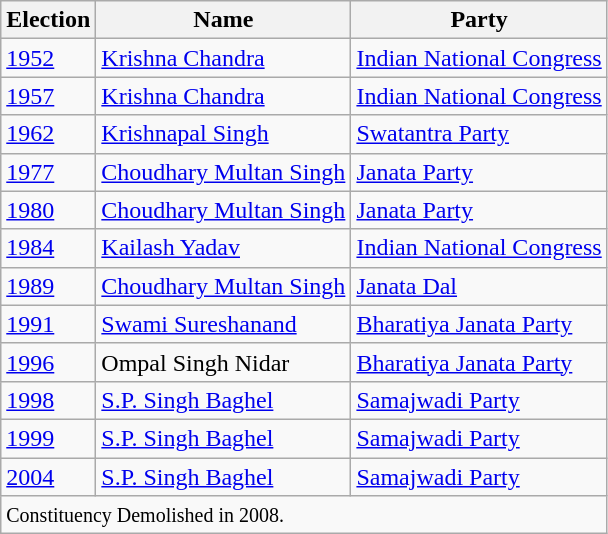<table class="wikitable sortable">
<tr>
<th>Election</th>
<th>Name</th>
<th>Party</th>
</tr>
<tr>
<td><a href='#'>1952</a></td>
<td><a href='#'>Krishna Chandra</a></td>
<td><a href='#'>Indian National Congress</a></td>
</tr>
<tr>
<td><a href='#'>1957</a></td>
<td><a href='#'>Krishna Chandra</a></td>
<td><a href='#'>Indian National Congress</a></td>
</tr>
<tr>
<td><a href='#'>1962</a></td>
<td><a href='#'>Krishnapal Singh</a></td>
<td><a href='#'>Swatantra Party</a></td>
</tr>
<tr>
<td><a href='#'>1977</a></td>
<td><a href='#'>Choudhary Multan Singh</a></td>
<td><a href='#'>Janata Party</a></td>
</tr>
<tr>
<td><a href='#'>1980</a></td>
<td><a href='#'>Choudhary Multan Singh</a></td>
<td><a href='#'>Janata Party</a></td>
</tr>
<tr>
<td><a href='#'>1984</a></td>
<td><a href='#'>Kailash Yadav</a></td>
<td><a href='#'>Indian National Congress</a></td>
</tr>
<tr>
<td><a href='#'>1989</a></td>
<td><a href='#'>Choudhary Multan Singh</a></td>
<td><a href='#'>Janata Dal</a></td>
</tr>
<tr>
<td><a href='#'>1991</a></td>
<td><a href='#'>Swami Sureshanand</a></td>
<td><a href='#'>Bharatiya Janata Party</a></td>
</tr>
<tr>
<td><a href='#'>1996</a></td>
<td>Ompal Singh Nidar</td>
<td><a href='#'>Bharatiya Janata Party</a></td>
</tr>
<tr>
<td><a href='#'>1998</a></td>
<td><a href='#'>S.P. Singh Baghel</a></td>
<td><a href='#'>Samajwadi Party</a></td>
</tr>
<tr>
<td><a href='#'>1999</a></td>
<td><a href='#'>S.P. Singh Baghel</a></td>
<td><a href='#'>Samajwadi Party</a></td>
</tr>
<tr>
<td><a href='#'>2004</a></td>
<td><a href='#'>S.P. Singh Baghel</a></td>
<td><a href='#'>Samajwadi Party</a></td>
</tr>
<tr>
<td colspan="3"><small>Constituency Demolished in 2008.</small></td>
</tr>
</table>
